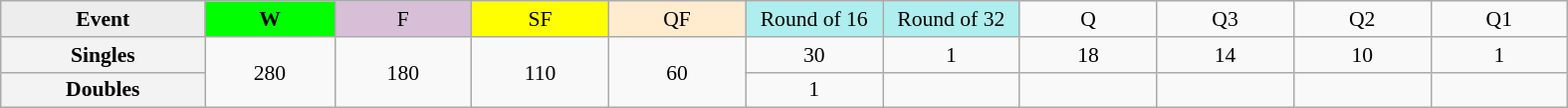<table class=wikitable style=font-size:90%;text-align:center>
<tr>
<td style="width:130px; background:#ededed;"><strong>Event</strong></td>
<td style="width:80px; background:lime;"><strong>W</strong></td>
<td style="width:85px; background:thistle;">F</td>
<td style="width:85px; background:#ff0;">SF</td>
<td style="width:85px; background:#ffebcd;">QF</td>
<td style="width:85px; background:#afeeee;">Round of 16</td>
<td style="width:85px; background:#afeeee;">Round of 32</td>
<td width=85>Q</td>
<td width=85>Q3</td>
<td width=85>Q2</td>
<td width=85>Q1</td>
</tr>
<tr>
<th style="background:#f3f3f3;">Singles</th>
<td rowspan=2>280</td>
<td rowspan=2>180</td>
<td rowspan=2>110</td>
<td rowspan=2>60</td>
<td>30</td>
<td>1</td>
<td>18</td>
<td>14</td>
<td>10</td>
<td>1</td>
</tr>
<tr>
<th style="background:#f3f3f3;">Doubles</th>
<td>1</td>
<td></td>
<td></td>
<td></td>
<td></td>
<td></td>
</tr>
</table>
